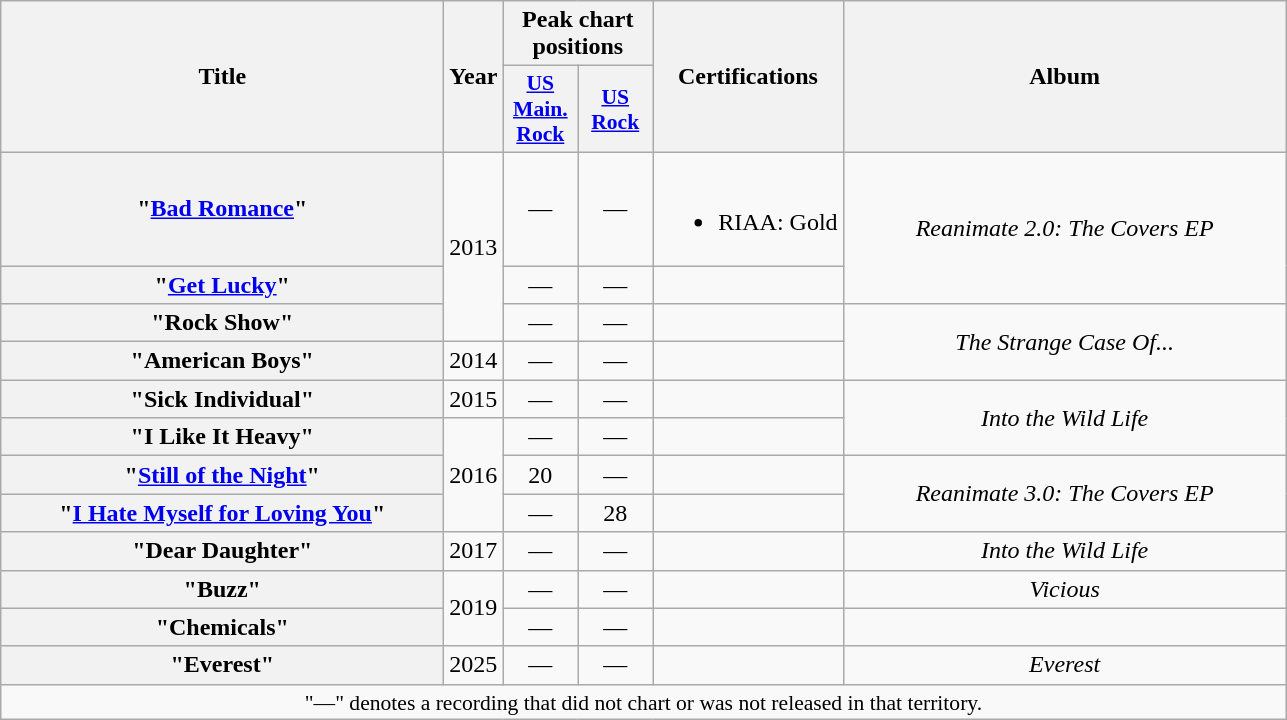<table class="wikitable plainrowheaders" style="text-align:center;">
<tr>
<th scope="col" rowspan="2" style="width:18em;">Title</th>
<th scope="col" rowspan="2">Year</th>
<th scope="col" colspan="2">Peak chart positions</th>
<th rowspan="2">Certifications</th>
<th rowspan="2" scope="col" style="width:18em;">Album</th>
</tr>
<tr>
<th scope="col" style="width:3em;font-size:90%;"><a href='#'>US<br>Main.<br>Rock</a><br></th>
<th scope="col" style="width:3em;font-size:90%;"><a href='#'>US<br>Rock</a><br></th>
</tr>
<tr>
<th scope="row">"<a href='#'>Bad Romance</a>"</th>
<td rowspan="3">2013</td>
<td>—</td>
<td>—</td>
<td><br><ul><li>RIAA: Gold</li></ul></td>
<td rowspan="2"><em>Reanimate 2.0: The Covers EP</em></td>
</tr>
<tr>
<th scope="row">"<a href='#'>Get Lucky</a>"</th>
<td>—</td>
<td>—</td>
<td></td>
</tr>
<tr>
<th scope="row">"Rock Show"</th>
<td>—</td>
<td>—</td>
<td></td>
<td rowspan="2"><em>The Strange Case Of...</em></td>
</tr>
<tr>
<th scope="row">"American Boys"</th>
<td>2014</td>
<td>—</td>
<td>—</td>
<td></td>
</tr>
<tr>
<th scope="row">"Sick Individual"</th>
<td>2015</td>
<td>—</td>
<td>—</td>
<td></td>
<td rowspan="2"><em>Into the Wild Life</em></td>
</tr>
<tr>
<th scope="row">"I Like It Heavy"</th>
<td rowspan="3">2016</td>
<td>—</td>
<td>—</td>
<td></td>
</tr>
<tr>
<th scope="row">"<a href='#'>Still of the Night</a>"</th>
<td>20</td>
<td>—</td>
<td></td>
<td rowspan="2"><em>Reanimate 3.0: The Covers EP</em></td>
</tr>
<tr>
<th scope="row">"<a href='#'>I Hate Myself for Loving You</a>"</th>
<td>—</td>
<td>28</td>
<td></td>
</tr>
<tr>
<th scope="row">"Dear Daughter"</th>
<td>2017</td>
<td>—</td>
<td>—</td>
<td></td>
<td><em>Into the Wild Life</em></td>
</tr>
<tr>
<th scope="row">"Buzz"</th>
<td rowspan="2">2019</td>
<td>—</td>
<td>—</td>
<td></td>
<td><em>Vicious</em></td>
</tr>
<tr>
<th scope="row">"Chemicals"</th>
<td>—</td>
<td>—</td>
<td></td>
<td></td>
</tr>
<tr>
<th scope="row">"Everest"</th>
<td>2025</td>
<td>—</td>
<td>—</td>
<td></td>
<td><em>Everest</em></td>
</tr>
<tr>
<td colspan="7" style="font-size:90%">"—" denotes a recording that did not chart or was not released in that territory.</td>
</tr>
</table>
